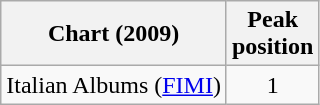<table class="wikitable">
<tr>
<th>Chart (2009)</th>
<th>Peak<br>position</th>
</tr>
<tr>
<td>Italian Albums (<a href='#'>FIMI</a>)</td>
<td style="text-align:center;">1</td>
</tr>
</table>
